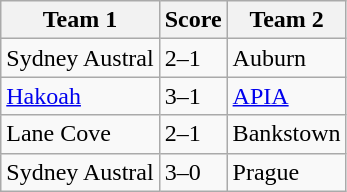<table class="wikitable">
<tr>
<th>Team 1</th>
<th>Score</th>
<th>Team 2</th>
</tr>
<tr>
<td>Sydney Austral</td>
<td>2–1</td>
<td>Auburn</td>
</tr>
<tr>
<td><a href='#'>Hakoah</a></td>
<td>3–1</td>
<td><a href='#'>APIA</a></td>
</tr>
<tr>
<td>Lane Cove</td>
<td>2–1</td>
<td>Bankstown</td>
</tr>
<tr>
<td>Sydney Austral</td>
<td>3–0</td>
<td>Prague</td>
</tr>
</table>
